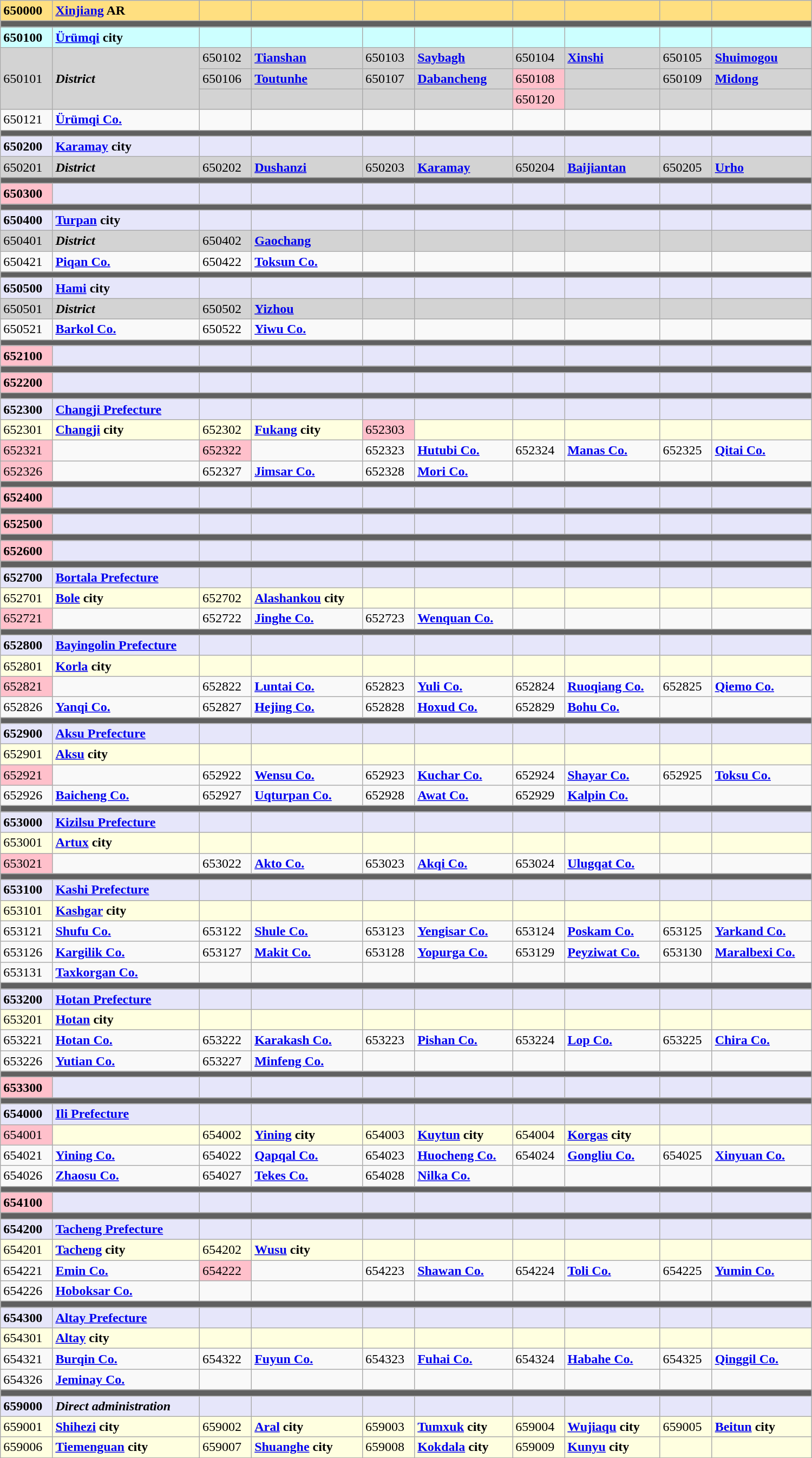<table class="wikitable" align="center" width="1000">
<tr ---- style="background:#FFDF80">
<td><strong>650000</strong></td>
<td><strong><a href='#'>Xinjiang</a> AR</strong><br></td>
<td></td>
<td></td>
<td></td>
<td></td>
<td></td>
<td></td>
<td></td>
<td></td>
</tr>
<tr style="background:#606060; height:2pt">
<td colspan="10"></td>
</tr>
<tr ---- style="background:#CCFFFF">
<td><strong>650100</strong></td>
<td><strong><a href='#'>Ürümqi</a> city</strong><br></td>
<td></td>
<td></td>
<td></td>
<td></td>
<td></td>
<td></td>
<td></td>
<td></td>
</tr>
<tr ---- style="background:#D3D3D3">
<td rowspan="3">650101</td>
<td rowspan="3"><strong><em>District</em></strong><br></td>
<td>650102</td>
<td><a href='#'><strong>Tianshan</strong></a><br></td>
<td>650103</td>
<td><a href='#'><strong>Saybagh</strong></a><br></td>
<td>650104</td>
<td><a href='#'><strong>Xinshi</strong></a><br></td>
<td>650105</td>
<td><a href='#'><strong>Shuimogou</strong></a><br></td>
</tr>
<tr ---- style="background:#D3D3D3">
<td>650106</td>
<td><a href='#'><strong>Toutunhe</strong></a><br></td>
<td>650107</td>
<td><a href='#'><strong>Dabancheng</strong></a><br></td>
<td bgcolor="#FFC0CB">650108</td>
<td><br></td>
<td>650109</td>
<td><a href='#'><strong>Midong</strong></a><br></td>
</tr>
<tr ---- style="background:#D3D3D3">
<td></td>
<td></td>
<td></td>
<td></td>
<td bgcolor="#FFC0CB">650120</td>
<td><br></td>
<td></td>
<td></td>
</tr>
<tr ---->
<td>650121</td>
<td><a href='#'><strong>Ürümqi Co.</strong></a><br></td>
<td></td>
<td></td>
<td></td>
<td></td>
<td></td>
<td></td>
<td></td>
<td></td>
</tr>
<tr style="background:#606060; height:2pt">
<td colspan="10"></td>
</tr>
<tr ---- style="background:#E6E6FA">
<td><strong>650200</strong></td>
<td><strong><a href='#'>Karamay</a> city</strong><br></td>
<td></td>
<td></td>
<td></td>
<td></td>
<td></td>
<td></td>
<td></td>
<td></td>
</tr>
<tr ---- style="background:#D3D3D3">
<td>650201</td>
<td><strong><em>District</em></strong><br></td>
<td>650202</td>
<td><a href='#'><strong>Dushanzi</strong></a><br></td>
<td>650203</td>
<td><a href='#'><strong>Karamay</strong></a><br></td>
<td>650204</td>
<td><a href='#'><strong>Baijiantan</strong></a><br></td>
<td>650205</td>
<td><a href='#'><strong>Urho</strong></a><br></td>
</tr>
<tr style="background:#606060; height:2pt">
<td colspan="10"></td>
</tr>
<tr ---- style="background:#E6E6FA">
<td bgcolor="#FFC0CB"><strong>650300</strong></td>
<td><br></td>
<td></td>
<td></td>
<td></td>
<td></td>
<td></td>
<td></td>
<td></td>
<td></td>
</tr>
<tr style="background:#606060; height:2pt">
<td colspan="10"></td>
</tr>
<tr ---- style="background:#E6E6FA">
<td><strong>650400</strong></td>
<td><strong><a href='#'>Turpan</a> city</strong><br></td>
<td></td>
<td></td>
<td></td>
<td></td>
<td></td>
<td></td>
<td></td>
<td></td>
</tr>
<tr ---- style="background:#D3D3D3">
<td>650401</td>
<td><strong><em>District</em></strong><br></td>
<td>650402</td>
<td><a href='#'><strong>Gaochang</strong></a><br></td>
<td></td>
<td></td>
<td></td>
<td></td>
<td></td>
<td></td>
</tr>
<tr ---->
<td>650421</td>
<td><a href='#'><strong>Piqan Co.</strong></a><br></td>
<td>650422</td>
<td><a href='#'><strong>Toksun Co.</strong></a><br></td>
<td></td>
<td></td>
<td></td>
<td></td>
<td></td>
<td></td>
</tr>
<tr style="background:#606060; height:2pt">
<td colspan="10"></td>
</tr>
<tr ---- style="background:#E6E6FA">
<td><strong>650500</strong></td>
<td><strong><a href='#'>Hami</a> city</strong><br></td>
<td></td>
<td></td>
<td></td>
<td></td>
<td></td>
<td></td>
<td></td>
<td></td>
</tr>
<tr ---- style="background:#D3D3D3">
<td>650501</td>
<td><strong><em>District</em></strong><br></td>
<td>650502</td>
<td><a href='#'><strong>Yizhou</strong></a><br></td>
<td></td>
<td></td>
<td></td>
<td></td>
<td></td>
<td></td>
</tr>
<tr ---->
<td>650521</td>
<td><a href='#'><strong>Barkol Co.</strong></a><br></td>
<td>650522</td>
<td><a href='#'><strong>Yiwu Co.</strong></a><br></td>
<td></td>
<td></td>
<td></td>
<td></td>
<td></td>
<td></td>
</tr>
<tr style="background:#606060; height:2pt">
<td colspan="10"></td>
</tr>
<tr ---- style="background:#E6E6FA">
<td bgcolor="#FFC0CB"><strong>652100</strong></td>
<td><br></td>
<td></td>
<td></td>
<td></td>
<td></td>
<td></td>
<td></td>
<td></td>
<td></td>
</tr>
<tr style="background:#606060; height:2pt">
<td colspan="10"></td>
</tr>
<tr ---- style="background:#E6E6FA">
<td bgcolor="#FFC0CB"><strong>652200</strong></td>
<td><br></td>
<td></td>
<td></td>
<td></td>
<td></td>
<td></td>
<td></td>
<td></td>
<td></td>
</tr>
<tr style="background:#606060; height:2pt">
<td colspan="10"></td>
</tr>
<tr ---- style="background:#E6E6FA">
<td><strong>652300</strong></td>
<td><strong><a href='#'>Changji Prefecture</a></strong><br></td>
<td></td>
<td></td>
<td></td>
<td></td>
<td></td>
<td></td>
<td></td>
<td></td>
</tr>
<tr ---- style="background:lightyellow">
<td>652301</td>
<td><strong><a href='#'>Changji</a> city</strong><br></td>
<td>652302</td>
<td><strong><a href='#'>Fukang</a> city</strong><br></td>
<td bgcolor="#FFC0CB">652303</td>
<td><br></td>
<td></td>
<td></td>
<td></td>
<td></td>
</tr>
<tr ---->
<td bgcolor="#FFC0CB">652321</td>
<td><br></td>
<td bgcolor="#FFC0CB">652322</td>
<td><br></td>
<td>652323</td>
<td><a href='#'><strong>Hutubi Co.</strong></a><br></td>
<td>652324</td>
<td><a href='#'><strong>Manas Co.</strong></a><br></td>
<td>652325</td>
<td><a href='#'><strong>Qitai Co.</strong></a><br></td>
</tr>
<tr ---->
<td bgcolor="#FFC0CB">652326</td>
<td><br></td>
<td>652327</td>
<td><a href='#'><strong>Jimsar Co.</strong></a><br></td>
<td>652328</td>
<td><a href='#'><strong>Mori Co.</strong></a><br></td>
<td></td>
<td></td>
<td></td>
<td></td>
</tr>
<tr style="background:#606060; height:2pt">
<td colspan="10"></td>
</tr>
<tr ---- style="background:#E6E6FA">
<td bgcolor="#FFC0CB"><strong>652400</strong></td>
<td><br></td>
<td></td>
<td></td>
<td></td>
<td></td>
<td></td>
<td></td>
<td></td>
<td></td>
</tr>
<tr style="background:#606060; height:2pt">
<td colspan="10"></td>
</tr>
<tr ---- style="background:#E6E6FA">
<td bgcolor="#FFC0CB"><strong>652500</strong></td>
<td><br></td>
<td></td>
<td></td>
<td></td>
<td></td>
<td></td>
<td></td>
<td></td>
<td></td>
</tr>
<tr style="background:#606060; height:2pt">
<td colspan="10"></td>
</tr>
<tr ---- style="background:#E6E6FA">
<td bgcolor="#FFC0CB"><strong>652600</strong></td>
<td><br></td>
<td></td>
<td></td>
<td></td>
<td></td>
<td></td>
<td></td>
<td></td>
<td></td>
</tr>
<tr style="background:#606060; height:2pt">
<td colspan="10"></td>
</tr>
<tr ---- style="background:#E6E6FA">
<td><strong>652700</strong></td>
<td><strong><a href='#'>Bortala Prefecture</a></strong><br></td>
<td></td>
<td></td>
<td></td>
<td></td>
<td></td>
<td></td>
<td></td>
<td></td>
</tr>
<tr ---- style="background:lightyellow">
<td>652701</td>
<td><strong><a href='#'>Bole</a> city</strong><br></td>
<td>652702</td>
<td><strong><a href='#'>Alashankou</a> city</strong><br></td>
<td></td>
<td></td>
<td></td>
<td></td>
<td></td>
<td></td>
</tr>
<tr ---->
<td bgcolor="#FFC0CB">652721</td>
<td><br></td>
<td>652722</td>
<td><a href='#'><strong>Jinghe Co.</strong></a><br></td>
<td>652723</td>
<td><a href='#'><strong>Wenquan Co.</strong></a><br></td>
<td></td>
<td></td>
<td></td>
<td></td>
</tr>
<tr style="background:#606060; height:2pt">
<td colspan="10"></td>
</tr>
<tr ---- style="background:#E6E6FA">
<td><strong>652800</strong></td>
<td><strong><a href='#'>Bayingolin Prefecture</a></strong><br></td>
<td></td>
<td></td>
<td></td>
<td></td>
<td></td>
<td></td>
<td></td>
<td></td>
</tr>
<tr ---- style="background:lightyellow">
<td>652801</td>
<td><strong><a href='#'>Korla</a> city</strong><br></td>
<td></td>
<td></td>
<td></td>
<td></td>
<td></td>
<td></td>
<td></td>
<td></td>
</tr>
<tr ---->
<td bgcolor="#FFC0CB">652821</td>
<td><br></td>
<td>652822</td>
<td><a href='#'><strong>Luntai Co.</strong></a><br></td>
<td>652823</td>
<td><a href='#'><strong>Yuli Co.</strong></a><br></td>
<td>652824</td>
<td><a href='#'><strong>Ruoqiang Co.</strong></a><br></td>
<td>652825</td>
<td><a href='#'><strong>Qiemo Co.</strong></a><br></td>
</tr>
<tr ---->
<td>652826</td>
<td><a href='#'><strong>Yanqi Co.</strong></a><br></td>
<td>652827</td>
<td><a href='#'><strong>Hejing Co.</strong></a><br></td>
<td>652828</td>
<td><a href='#'><strong>Hoxud Co.</strong></a><br></td>
<td>652829</td>
<td><a href='#'><strong>Bohu Co.</strong></a><br></td>
<td></td>
<td></td>
</tr>
<tr style="background:#606060; height:2pt">
<td colspan="10"></td>
</tr>
<tr ---- style="background:#E6E6FA">
<td><strong>652900</strong></td>
<td><strong><a href='#'>Aksu Prefecture</a></strong><br></td>
<td></td>
<td></td>
<td></td>
<td></td>
<td></td>
<td></td>
<td></td>
<td></td>
</tr>
<tr ---- style="background:lightyellow">
<td>652901</td>
<td><strong><a href='#'>Aksu</a> city</strong><br></td>
<td></td>
<td></td>
<td></td>
<td></td>
<td></td>
<td></td>
<td></td>
<td></td>
</tr>
<tr ---->
<td bgcolor="#FFC0CB">652921</td>
<td><br></td>
<td>652922</td>
<td><a href='#'><strong>Wensu Co.</strong></a><br></td>
<td>652923</td>
<td><a href='#'><strong>Kuchar Co.</strong></a><br></td>
<td>652924</td>
<td><a href='#'><strong>Shayar Co.</strong></a><br></td>
<td>652925</td>
<td><a href='#'><strong>Toksu Co.</strong></a><br></td>
</tr>
<tr ---->
<td>652926</td>
<td><a href='#'><strong>Baicheng Co.</strong></a><br></td>
<td>652927</td>
<td><a href='#'><strong>Uqturpan Co.</strong></a><br></td>
<td>652928</td>
<td><a href='#'><strong>Awat Co.</strong></a><br></td>
<td>652929</td>
<td><a href='#'><strong>Kalpin Co.</strong></a><br></td>
<td></td>
<td></td>
</tr>
<tr style="background:#606060; height:2pt">
<td colspan="10"></td>
</tr>
<tr ---- style="background:#E6E6FA">
<td><strong>653000</strong></td>
<td><strong><a href='#'>Kizilsu Prefecture</a></strong><br></td>
<td></td>
<td></td>
<td></td>
<td></td>
<td></td>
<td></td>
<td></td>
<td></td>
</tr>
<tr ---- style="background:lightyellow">
<td>653001</td>
<td><strong><a href='#'>Artux</a> city</strong><br></td>
<td></td>
<td></td>
<td></td>
<td></td>
<td></td>
<td></td>
<td></td>
<td></td>
</tr>
<tr ---->
<td bgcolor="#FFC0CB">653021</td>
<td><br></td>
<td>653022</td>
<td><a href='#'><strong>Akto Co.</strong></a><br></td>
<td>653023</td>
<td><a href='#'><strong>Akqi Co.</strong></a><br></td>
<td>653024</td>
<td><a href='#'><strong>Ulugqat Co.</strong></a><br></td>
<td></td>
<td></td>
</tr>
<tr style="background:#606060; height:2pt">
<td colspan="10"></td>
</tr>
<tr ---- style="background:#E6E6FA">
<td><strong>653100</strong></td>
<td><strong><a href='#'>Kashi Prefecture</a></strong><br></td>
<td></td>
<td></td>
<td></td>
<td></td>
<td></td>
<td></td>
<td></td>
<td></td>
</tr>
<tr ---- style="background:lightyellow">
<td>653101</td>
<td><strong><a href='#'>Kashgar</a> city</strong><br></td>
<td></td>
<td></td>
<td></td>
<td></td>
<td></td>
<td></td>
<td></td>
<td></td>
</tr>
<tr ---->
<td>653121</td>
<td><a href='#'><strong>Shufu Co.</strong></a><br></td>
<td>653122</td>
<td><a href='#'><strong>Shule Co.</strong></a><br></td>
<td>653123</td>
<td><a href='#'><strong>Yengisar Co.</strong></a><br></td>
<td>653124</td>
<td><a href='#'><strong>Poskam Co.</strong></a><br></td>
<td>653125</td>
<td><a href='#'><strong>Yarkand Co.</strong></a><br></td>
</tr>
<tr ---->
<td>653126</td>
<td><a href='#'><strong>Kargilik Co.</strong></a><br></td>
<td>653127</td>
<td><a href='#'><strong>Makit Co.</strong></a><br></td>
<td>653128</td>
<td><a href='#'><strong>Yopurga Co.</strong></a><br></td>
<td>653129</td>
<td><a href='#'><strong>Peyziwat Co.</strong></a><br></td>
<td>653130</td>
<td><a href='#'><strong>Maralbexi Co.</strong></a><br></td>
</tr>
<tr ---->
<td>653131</td>
<td><a href='#'><strong>Taxkorgan Co.</strong></a><br></td>
<td></td>
<td></td>
<td></td>
<td></td>
<td></td>
<td></td>
<td></td>
<td></td>
</tr>
<tr style="background:#606060; height:2pt">
<td colspan="10"></td>
</tr>
<tr ---- style="background:#E6E6FA">
<td><strong>653200</strong></td>
<td><strong><a href='#'>Hotan Prefecture</a></strong><br></td>
<td></td>
<td></td>
<td></td>
<td></td>
<td></td>
<td></td>
<td></td>
<td></td>
</tr>
<tr ---- style="background:lightyellow">
<td>653201</td>
<td><strong><a href='#'>Hotan</a> city</strong><br></td>
<td></td>
<td></td>
<td></td>
<td></td>
<td></td>
<td></td>
<td></td>
<td></td>
</tr>
<tr ---->
<td>653221</td>
<td><a href='#'><strong>Hotan Co.</strong></a><br></td>
<td>653222</td>
<td><a href='#'><strong>Karakash Co.</strong></a><br></td>
<td>653223</td>
<td><a href='#'><strong>Pishan Co.</strong></a><br></td>
<td>653224</td>
<td><a href='#'><strong>Lop Co.</strong></a><br></td>
<td>653225</td>
<td><a href='#'><strong>Chira Co.</strong></a><br></td>
</tr>
<tr ---->
<td>653226</td>
<td><a href='#'><strong>Yutian Co.</strong></a><br></td>
<td>653227</td>
<td><a href='#'><strong>Minfeng Co.</strong></a><br></td>
<td></td>
<td></td>
<td></td>
<td></td>
<td></td>
<td></td>
</tr>
<tr style="background:#606060; height:2pt">
<td colspan="10"></td>
</tr>
<tr ---- style="background:#E6E6FA">
<td bgcolor="#FFC0CB"><strong>653300</strong></td>
<td><br></td>
<td></td>
<td></td>
<td></td>
<td></td>
<td></td>
<td></td>
<td></td>
<td></td>
</tr>
<tr style="background:#606060; height:2pt">
<td colspan="10"></td>
</tr>
<tr ---- style="background:#E6E6FA">
<td><strong>654000</strong></td>
<td><strong><a href='#'>Ili Prefecture</a></strong><br></td>
<td></td>
<td></td>
<td></td>
<td></td>
<td></td>
<td></td>
<td></td>
<td></td>
</tr>
<tr ---- style="background:lightyellow">
<td bgcolor="#FFC0CB">654001</td>
<td><br></td>
<td>654002</td>
<td><strong><a href='#'>Yining</a> city</strong><br></td>
<td>654003</td>
<td><strong><a href='#'>Kuytun</a> city</strong><br></td>
<td>654004</td>
<td><strong><a href='#'>Korgas</a> city</strong><br></td>
<td></td>
<td></td>
</tr>
<tr ---->
<td>654021</td>
<td><a href='#'><strong>Yining Co.</strong></a><br></td>
<td>654022</td>
<td><a href='#'><strong>Qapqal Co.</strong></a><br></td>
<td>654023</td>
<td><a href='#'><strong>Huocheng Co.</strong></a><br></td>
<td>654024</td>
<td><a href='#'><strong>Gongliu Co.</strong></a><br></td>
<td>654025</td>
<td><a href='#'><strong>Xinyuan Co.</strong></a><br></td>
</tr>
<tr ---->
<td>654026</td>
<td><a href='#'><strong>Zhaosu Co.</strong></a><br></td>
<td>654027</td>
<td><a href='#'><strong>Tekes Co.</strong></a><br></td>
<td>654028</td>
<td><a href='#'><strong>Nilka Co.</strong></a><br></td>
<td></td>
<td></td>
<td></td>
<td></td>
</tr>
<tr style="background:#606060; height:2pt">
<td colspan="10"></td>
</tr>
<tr ---- style="background:#E6E6FA">
<td bgcolor="#FFC0CB"><strong>654100</strong></td>
<td><br></td>
<td></td>
<td></td>
<td></td>
<td></td>
<td></td>
<td></td>
<td></td>
<td></td>
</tr>
<tr style="background:#606060; height:2pt">
<td colspan="10"></td>
</tr>
<tr ---- style="background:#E6E6FA">
<td><strong>654200</strong></td>
<td><strong><a href='#'>Tacheng Prefecture</a></strong><br></td>
<td></td>
<td></td>
<td></td>
<td></td>
<td></td>
<td></td>
<td></td>
<td></td>
</tr>
<tr ---- style="background:lightyellow">
<td>654201</td>
<td><strong><a href='#'>Tacheng</a> city</strong><br></td>
<td>654202</td>
<td><strong><a href='#'>Wusu</a> city</strong><br></td>
<td></td>
<td></td>
<td></td>
<td></td>
<td></td>
<td></td>
</tr>
<tr ---->
<td>654221</td>
<td><a href='#'><strong>Emin Co.</strong></a><br></td>
<td bgcolor="#FFC0CB">654222</td>
<td><br></td>
<td>654223</td>
<td><a href='#'><strong>Shawan Co.</strong></a><br></td>
<td>654224</td>
<td><a href='#'><strong>Toli Co.</strong></a><br></td>
<td>654225</td>
<td><a href='#'><strong>Yumin Co.</strong></a><br></td>
</tr>
<tr ---->
<td>654226</td>
<td><a href='#'><strong>Hoboksar Co.</strong></a><br></td>
<td></td>
<td></td>
<td></td>
<td></td>
<td></td>
<td></td>
<td></td>
<td></td>
</tr>
<tr style="background:#606060; height:2pt">
<td colspan="10"></td>
</tr>
<tr ---- style="background:#E6E6FA">
<td><strong>654300</strong></td>
<td><strong><a href='#'>Altay Prefecture</a></strong><br></td>
<td></td>
<td></td>
<td></td>
<td></td>
<td></td>
<td></td>
<td></td>
<td></td>
</tr>
<tr ---- style="background:lightyellow">
<td>654301</td>
<td><strong><a href='#'>Altay</a> city</strong><br></td>
<td></td>
<td></td>
<td></td>
<td></td>
<td></td>
<td></td>
<td></td>
<td></td>
</tr>
<tr ---->
<td>654321</td>
<td><a href='#'><strong>Burqin Co.</strong></a><br></td>
<td>654322</td>
<td><a href='#'><strong>Fuyun Co.</strong></a><br></td>
<td>654323</td>
<td><a href='#'><strong>Fuhai Co.</strong></a><br></td>
<td>654324</td>
<td><a href='#'><strong>Habahe Co.</strong></a><br></td>
<td>654325</td>
<td><a href='#'><strong>Qinggil Co.</strong></a><br></td>
</tr>
<tr ---->
<td>654326</td>
<td><a href='#'><strong>Jeminay Co.</strong></a><br></td>
<td></td>
<td></td>
<td></td>
<td></td>
<td></td>
<td></td>
<td></td>
<td></td>
</tr>
<tr style="background:#606060; height:2pt">
<td colspan="10"></td>
</tr>
<tr ---- style="background:#E6E6FA">
<td><strong>659000</strong></td>
<td><strong><em>Direct administration</em></strong><br></td>
<td></td>
<td></td>
<td></td>
<td></td>
<td></td>
<td></td>
<td></td>
<td></td>
</tr>
<tr ---- style="background:lightyellow">
<td>659001</td>
<td><strong><a href='#'>Shihezi</a> city</strong><br></td>
<td>659002</td>
<td><strong><a href='#'>Aral</a> city</strong><br></td>
<td>659003</td>
<td><strong><a href='#'>Tumxuk</a> city</strong><br></td>
<td>659004</td>
<td><strong><a href='#'>Wujiaqu</a> city</strong><br></td>
<td>659005</td>
<td><strong><a href='#'>Beitun</a> city</strong><br></td>
</tr>
<tr ---- style="background:lightyellow">
<td>659006</td>
<td><strong><a href='#'>Tiemenguan</a> city</strong><br></td>
<td>659007</td>
<td><strong><a href='#'>Shuanghe</a> city</strong><br></td>
<td>659008</td>
<td><strong><a href='#'>Kokdala</a> city</strong><br></td>
<td>659009</td>
<td><strong><a href='#'>Kunyu</a> city</strong><br></td>
<td></td>
<td></td>
</tr>
</table>
